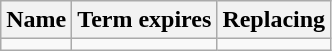<table class="wikitable sortable" style="text-align:center">
<tr>
<th>Name</th>
<th>Term expires</th>
<th>Replacing</th>
</tr>
<tr>
<td></td>
<td></td>
<td></td>
</tr>
</table>
